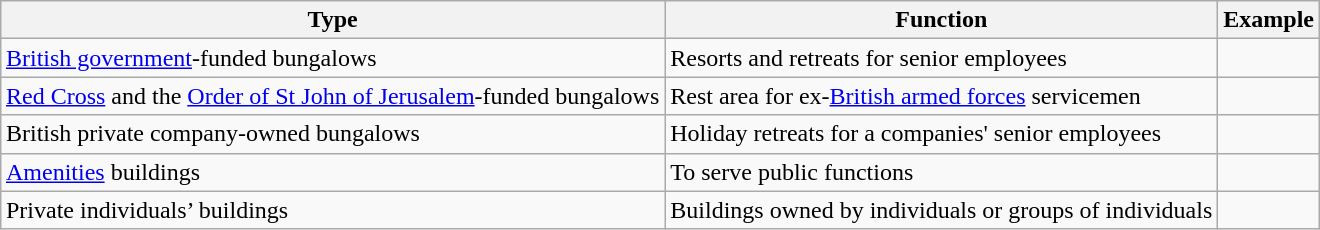<table class="wikitable" style="margin-left: auto; margin-right: auto; border: none;">
<tr>
<th>Type</th>
<th>Function</th>
<th>Example</th>
</tr>
<tr>
<td><a href='#'>British government</a>-funded bungalows</td>
<td>Resorts and retreats for senior employees</td>
<td></td>
</tr>
<tr>
<td><a href='#'>Red Cross</a> and the <a href='#'>Order of St John of Jerusalem</a>-funded bungalows</td>
<td>Rest area for ex-<a href='#'>British armed forces</a> servicemen</td>
<td> </td>
</tr>
<tr>
<td>British private company-owned bungalows</td>
<td>Holiday retreats for a companies' senior employees</td>
<td> </td>
</tr>
<tr>
<td><a href='#'>Amenities</a> buildings</td>
<td>To serve public functions</td>
<td></td>
</tr>
<tr>
<td>Private individuals’ buildings</td>
<td>Buildings owned by individuals or groups of individuals</td>
<td> </td>
</tr>
</table>
